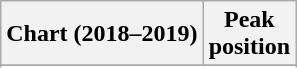<table class="wikitable sortable plainrowheaders" style="text-align:left;">
<tr>
<th>Chart (2018–2019)</th>
<th>Peak<br>position</th>
</tr>
<tr>
</tr>
<tr>
</tr>
<tr>
</tr>
<tr>
</tr>
</table>
